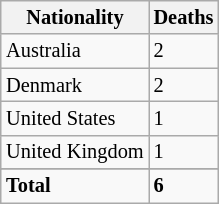<table class="sortable wikitable" align="right" style="margin:0 0 0.5em 1em; font-size:85%;">
<tr>
<th>Nationality</th>
<th>Deaths</th>
</tr>
<tr>
<td style="text-align:left;">Australia</td>
<td>2</td>
</tr>
<tr>
<td style="text-align:left;">Denmark</td>
<td>2</td>
</tr>
<tr>
<td style="text-align:left;">United States</td>
<td>1</td>
</tr>
<tr>
<td>United Kingdom</td>
<td>1</td>
</tr>
<tr>
</tr>
<tr class="sortbottom">
<td><strong>Total</strong></td>
<td><strong>6</strong></td>
</tr>
</table>
